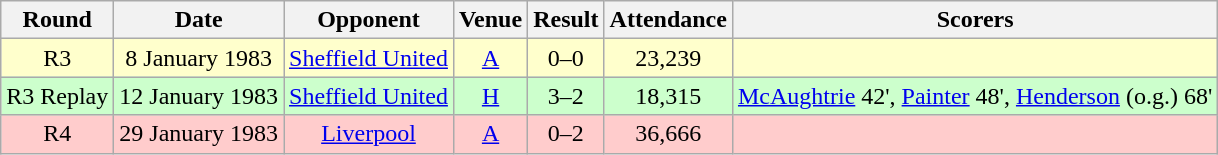<table class="wikitable" style="font-size:100%; text-align:center">
<tr>
<th>Round</th>
<th>Date</th>
<th>Opponent</th>
<th>Venue</th>
<th>Result</th>
<th>Attendance</th>
<th>Scorers</th>
</tr>
<tr style="background-color: #FFFFCC;">
<td>R3</td>
<td>8 January 1983</td>
<td><a href='#'>Sheffield United</a></td>
<td><a href='#'>A</a></td>
<td>0–0</td>
<td>23,239</td>
<td></td>
</tr>
<tr style="background-color: #CCFFCC;">
<td>R3 Replay</td>
<td>12 January 1983</td>
<td><a href='#'>Sheffield United</a></td>
<td><a href='#'>H</a></td>
<td>3–2</td>
<td>18,315</td>
<td><a href='#'>McAughtrie</a> 42', <a href='#'>Painter</a> 48', <a href='#'>Henderson</a> (o.g.) 68'</td>
</tr>
<tr style="background-color: #FFCCCC;">
<td>R4</td>
<td>29 January 1983</td>
<td><a href='#'>Liverpool</a></td>
<td><a href='#'>A</a></td>
<td>0–2</td>
<td>36,666</td>
<td></td>
</tr>
</table>
